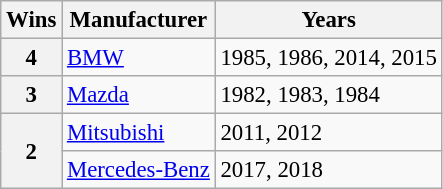<table class="wikitable" style="font-size: 95%;">
<tr>
<th>Wins</th>
<th>Manufacturer</th>
<th>Years</th>
</tr>
<tr>
<th>4</th>
<td> <a href='#'>BMW</a></td>
<td>1985, 1986, 2014, 2015</td>
</tr>
<tr>
<th>3</th>
<td> <a href='#'>Mazda</a></td>
<td>1982, 1983, 1984</td>
</tr>
<tr>
<th rowspan=2>2</th>
<td> <a href='#'>Mitsubishi</a></td>
<td>2011, 2012</td>
</tr>
<tr>
<td> <a href='#'>Mercedes-Benz</a></td>
<td>2017, 2018</td>
</tr>
</table>
